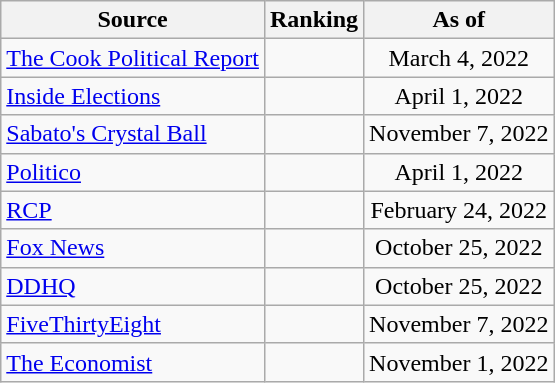<table class="wikitable" style="text-align:center">
<tr>
<th>Source</th>
<th>Ranking</th>
<th>As of</th>
</tr>
<tr>
<td style="text-align:left"><a href='#'>The Cook Political Report</a></td>
<td></td>
<td>March 4, 2022</td>
</tr>
<tr>
<td style="text-align:left"><a href='#'>Inside Elections</a></td>
<td></td>
<td>April 1, 2022</td>
</tr>
<tr>
<td style="text-align:left"><a href='#'>Sabato's Crystal Ball</a></td>
<td></td>
<td>November 7, 2022</td>
</tr>
<tr>
<td style="text-align:left"><a href='#'>Politico</a></td>
<td></td>
<td>April 1, 2022</td>
</tr>
<tr>
<td style="text-align:left"><a href='#'>RCP</a></td>
<td></td>
<td>February 24, 2022</td>
</tr>
<tr>
<td style="text-align:left"><a href='#'>Fox News</a></td>
<td></td>
<td>October 25, 2022</td>
</tr>
<tr>
<td style="text-align:left"><a href='#'>DDHQ</a></td>
<td></td>
<td>October 25, 2022</td>
</tr>
<tr>
<td style="text-align:left"><a href='#'>FiveThirtyEight</a></td>
<td></td>
<td>November 7, 2022</td>
</tr>
<tr>
<td style="text-align:left"><a href='#'>The Economist</a></td>
<td></td>
<td>November 1, 2022</td>
</tr>
</table>
